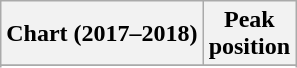<table class="wikitable sortable plainrowheaders" style="text-align:center">
<tr>
<th scope="col">Chart (2017–2018)</th>
<th scope="col">Peak<br>position</th>
</tr>
<tr>
</tr>
<tr>
</tr>
</table>
